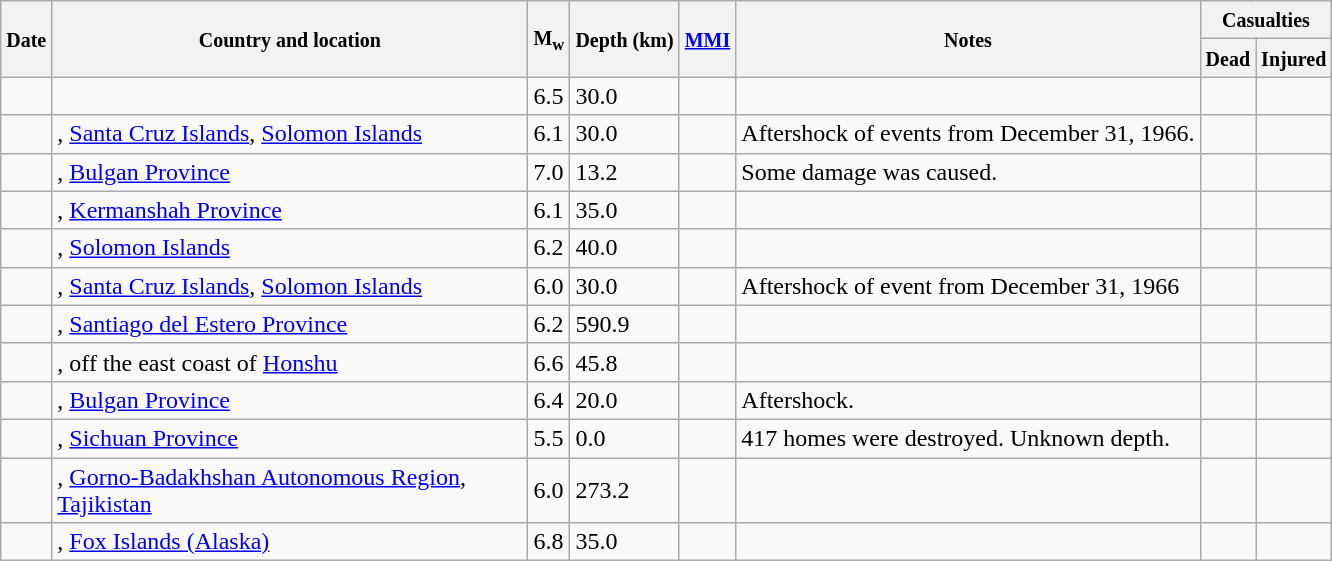<table class="wikitable sortable sort-under" style="border:1px black; margin-left:1em;">
<tr>
<th rowspan="2"><small>Date</small></th>
<th rowspan="2" style="width: 310px"><small>Country and location</small></th>
<th rowspan="2"><small>M<sub>w</sub></small></th>
<th rowspan="2"><small>Depth (km)</small></th>
<th rowspan="2"><small><a href='#'>MMI</a></small></th>
<th rowspan="2" class="unsortable"><small>Notes</small></th>
<th colspan="2"><small>Casualties</small></th>
</tr>
<tr>
<th><small>Dead</small></th>
<th><small>Injured</small></th>
</tr>
<tr>
<td></td>
<td></td>
<td>6.5</td>
<td>30.0</td>
<td></td>
<td></td>
<td></td>
<td></td>
</tr>
<tr>
<td></td>
<td>, <a href='#'>Santa Cruz Islands</a>, <a href='#'>Solomon Islands</a></td>
<td>6.1</td>
<td>30.0</td>
<td></td>
<td>Aftershock of events from December 31, 1966.</td>
<td></td>
<td></td>
</tr>
<tr>
<td></td>
<td>, <a href='#'>Bulgan Province</a></td>
<td>7.0</td>
<td>13.2</td>
<td></td>
<td>Some damage was caused.</td>
<td></td>
<td></td>
</tr>
<tr>
<td></td>
<td>, <a href='#'>Kermanshah Province</a></td>
<td>6.1</td>
<td>35.0</td>
<td></td>
<td></td>
<td></td>
<td></td>
</tr>
<tr>
<td></td>
<td>, <a href='#'>Solomon Islands</a></td>
<td>6.2</td>
<td>40.0</td>
<td></td>
<td></td>
<td></td>
<td></td>
</tr>
<tr>
<td></td>
<td>, <a href='#'>Santa Cruz Islands</a>, <a href='#'>Solomon Islands</a></td>
<td>6.0</td>
<td>30.0</td>
<td></td>
<td>Aftershock of event from December 31, 1966</td>
<td></td>
<td></td>
</tr>
<tr>
<td></td>
<td>, <a href='#'>Santiago del Estero Province</a></td>
<td>6.2</td>
<td>590.9</td>
<td></td>
<td></td>
<td></td>
<td></td>
</tr>
<tr>
<td></td>
<td>, off the east coast of <a href='#'>Honshu</a></td>
<td>6.6</td>
<td>45.8</td>
<td></td>
<td></td>
<td></td>
<td></td>
</tr>
<tr>
<td></td>
<td>, <a href='#'>Bulgan Province</a></td>
<td>6.4</td>
<td>20.0</td>
<td></td>
<td>Aftershock.</td>
<td></td>
<td></td>
</tr>
<tr>
<td></td>
<td>, <a href='#'>Sichuan Province</a></td>
<td>5.5</td>
<td>0.0</td>
<td></td>
<td>417 homes were destroyed. Unknown depth.</td>
<td></td>
<td></td>
</tr>
<tr>
<td></td>
<td>, <a href='#'>Gorno-Badakhshan Autonomous Region</a>, <a href='#'>Tajikistan</a></td>
<td>6.0</td>
<td>273.2</td>
<td></td>
<td></td>
<td></td>
<td></td>
</tr>
<tr>
<td></td>
<td>, <a href='#'>Fox Islands (Alaska)</a></td>
<td>6.8</td>
<td>35.0</td>
<td></td>
<td></td>
<td></td>
<td></td>
</tr>
</table>
